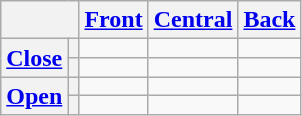<table class="wikitable" style="text-align: center;">
<tr>
<th colspan="2"></th>
<th><a href='#'>Front</a></th>
<th><a href='#'>Central</a></th>
<th><a href='#'>Back</a></th>
</tr>
<tr>
<th rowspan="2"><a href='#'>Close</a></th>
<th></th>
<td></td>
<td></td>
<td></td>
</tr>
<tr>
<th></th>
<td></td>
<td></td>
<td></td>
</tr>
<tr>
<th rowspan="2"><a href='#'>Open</a></th>
<th></th>
<td></td>
<td></td>
<td></td>
</tr>
<tr>
<th></th>
<td></td>
<td></td>
<td></td>
</tr>
</table>
